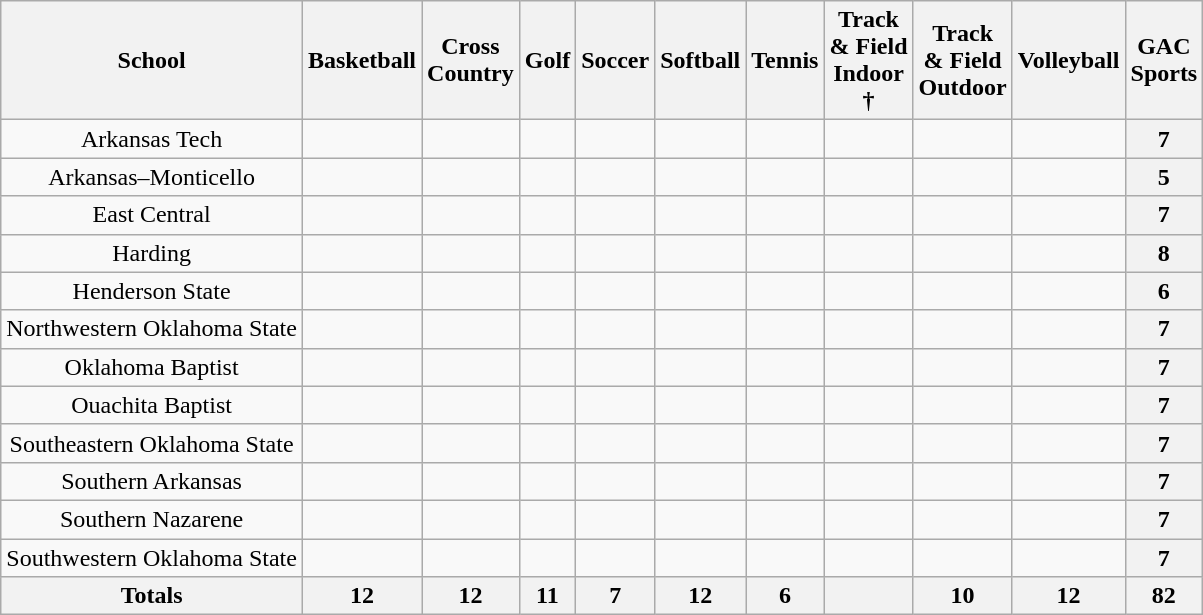<table class=wikitable style=text-align:center>
<tr>
<th>School</th>
<th>Basketball</th>
<th>Cross<br>Country</th>
<th>Golf</th>
<th>Soccer</th>
<th>Softball</th>
<th>Tennis</th>
<th>Track<br>& Field<br>Indoor<br>†</th>
<th>Track<br>& Field<br>Outdoor</th>
<th>Volleyball</th>
<th>GAC<br>Sports</th>
</tr>
<tr>
<td>Arkansas Tech</td>
<td></td>
<td></td>
<td></td>
<td></td>
<td></td>
<td></td>
<td></td>
<td></td>
<td></td>
<th>7</th>
</tr>
<tr>
<td>Arkansas–Monticello</td>
<td></td>
<td></td>
<td></td>
<td></td>
<td></td>
<td></td>
<td></td>
<td></td>
<td></td>
<th>5</th>
</tr>
<tr>
<td>East Central</td>
<td></td>
<td></td>
<td></td>
<td></td>
<td></td>
<td></td>
<td></td>
<td></td>
<td></td>
<th>7</th>
</tr>
<tr>
<td>Harding</td>
<td></td>
<td></td>
<td></td>
<td></td>
<td></td>
<td></td>
<td></td>
<td></td>
<td></td>
<th>8</th>
</tr>
<tr>
<td>Henderson State</td>
<td></td>
<td></td>
<td></td>
<td></td>
<td></td>
<td></td>
<td></td>
<td></td>
<td></td>
<th>6</th>
</tr>
<tr>
<td>Northwestern Oklahoma State</td>
<td></td>
<td></td>
<td></td>
<td></td>
<td></td>
<td></td>
<td></td>
<td></td>
<td></td>
<th>7</th>
</tr>
<tr>
<td>Oklahoma Baptist</td>
<td></td>
<td></td>
<td></td>
<td></td>
<td></td>
<td></td>
<td></td>
<td></td>
<td></td>
<th>7</th>
</tr>
<tr>
<td>Ouachita Baptist</td>
<td></td>
<td></td>
<td></td>
<td></td>
<td></td>
<td></td>
<td></td>
<td></td>
<td></td>
<th>7</th>
</tr>
<tr>
<td>Southeastern Oklahoma State</td>
<td></td>
<td></td>
<td></td>
<td></td>
<td></td>
<td></td>
<td></td>
<td></td>
<td></td>
<th>7</th>
</tr>
<tr>
<td>Southern Arkansas</td>
<td></td>
<td></td>
<td></td>
<td></td>
<td></td>
<td></td>
<td></td>
<td></td>
<td></td>
<th>7</th>
</tr>
<tr>
<td>Southern Nazarene</td>
<td></td>
<td></td>
<td></td>
<td></td>
<td></td>
<td></td>
<td></td>
<td></td>
<td></td>
<th>7</th>
</tr>
<tr>
<td>Southwestern Oklahoma State</td>
<td></td>
<td></td>
<td></td>
<td></td>
<td></td>
<td></td>
<td></td>
<td></td>
<td></td>
<th>7</th>
</tr>
<tr>
<th>Totals</th>
<th>12</th>
<th>12</th>
<th>11</th>
<th>7</th>
<th>12</th>
<th>6</th>
<th></th>
<th>10</th>
<th>12</th>
<th>82</th>
</tr>
</table>
